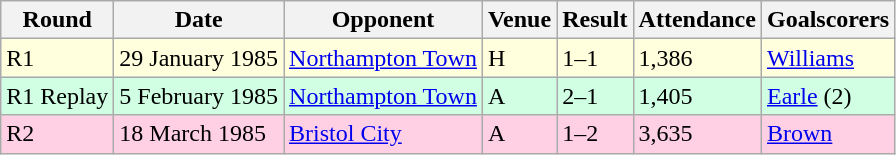<table class="wikitable">
<tr>
<th>Round</th>
<th>Date</th>
<th>Opponent</th>
<th>Venue</th>
<th>Result</th>
<th>Attendance</th>
<th>Goalscorers</th>
</tr>
<tr style="background-color: #ffffdd;">
<td>R1</td>
<td>29 January 1985</td>
<td><a href='#'>Northampton Town</a></td>
<td>H</td>
<td>1–1</td>
<td>1,386</td>
<td><a href='#'>Williams</a></td>
</tr>
<tr style="background-color: #d0ffe3;">
<td>R1 Replay</td>
<td>5 February 1985</td>
<td><a href='#'>Northampton Town</a></td>
<td>A</td>
<td>2–1</td>
<td>1,405</td>
<td><a href='#'>Earle</a> (2)</td>
</tr>
<tr style="background-color: #ffd0e3;">
<td>R2</td>
<td>18 March 1985</td>
<td><a href='#'>Bristol City</a></td>
<td>A</td>
<td>1–2</td>
<td>3,635</td>
<td><a href='#'>Brown</a></td>
</tr>
</table>
